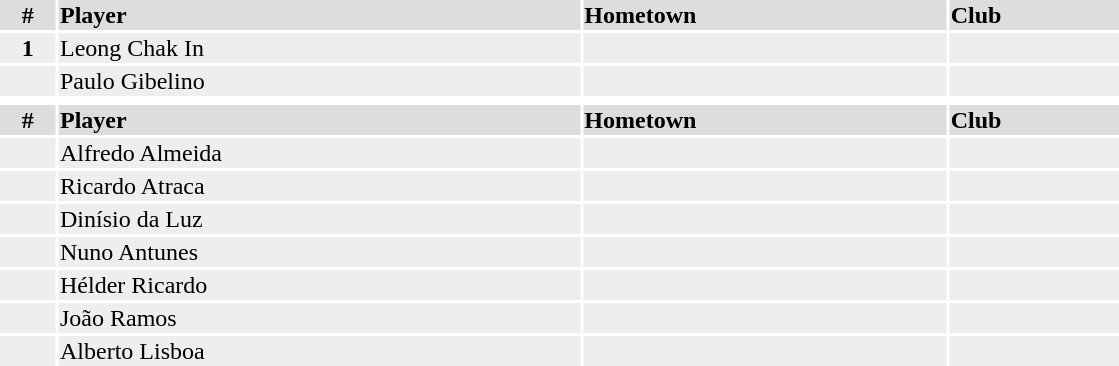<table width=750>
<tr>
<th colspan=9></th>
</tr>
<tr bgcolor="#dddddd">
<th width=5%>#</th>
<td align=left!!width=35%><strong>Player</strong></td>
<td align=center!!width=20%><strong>Hometown</strong></td>
<td align=center!!width=35%><strong>Club</strong></td>
</tr>
<tr bgcolor="#eeeeee">
<td align=center><strong>1</strong></td>
<td>Leong Chak In</td>
<td></td>
<td></td>
</tr>
<tr bgcolor="#eeeeee">
<td align=center></td>
<td>Paulo Gibelino</td>
<td></td>
<td></td>
</tr>
<tr>
<th colspan=9></th>
</tr>
<tr bgcolor="#dddddd">
<th width=5%>#</th>
<td align=left!!width=35%><strong>Player</strong></td>
<td align=center!!width=20%><strong>Hometown</strong></td>
<td align=center!!width=35%><strong>Club</strong></td>
</tr>
<tr bgcolor="#eeeeee">
<td align=center></td>
<td>Alfredo Almeida</td>
<td></td>
<td></td>
</tr>
<tr bgcolor="#eeeeee">
<td align=center></td>
<td>Ricardo Atraca</td>
<td></td>
<td></td>
</tr>
<tr bgcolor="#eeeeee">
<td align=center></td>
<td>Dinísio da Luz</td>
<td></td>
<td></td>
</tr>
<tr bgcolor="#eeeeee">
<td align=center></td>
<td>Nuno Antunes</td>
<td></td>
<td></td>
</tr>
<tr bgcolor="#eeeeee">
<td align=center></td>
<td>Hélder Ricardo</td>
<td></td>
<td></td>
</tr>
<tr bgcolor="#eeeeee">
<td align=center></td>
<td>João Ramos</td>
<td></td>
<td></td>
</tr>
<tr bgcolor="#eeeeee">
<td align=center></td>
<td>Alberto Lisboa</td>
<td></td>
<td></td>
</tr>
</table>
